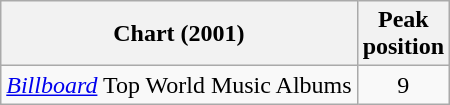<table class="wikitable">
<tr>
<th>Chart (2001)</th>
<th>Peak<br>position</th>
</tr>
<tr>
<td><em><a href='#'>Billboard</a></em> Top World Music Albums</td>
<td align="center">9</td>
</tr>
</table>
